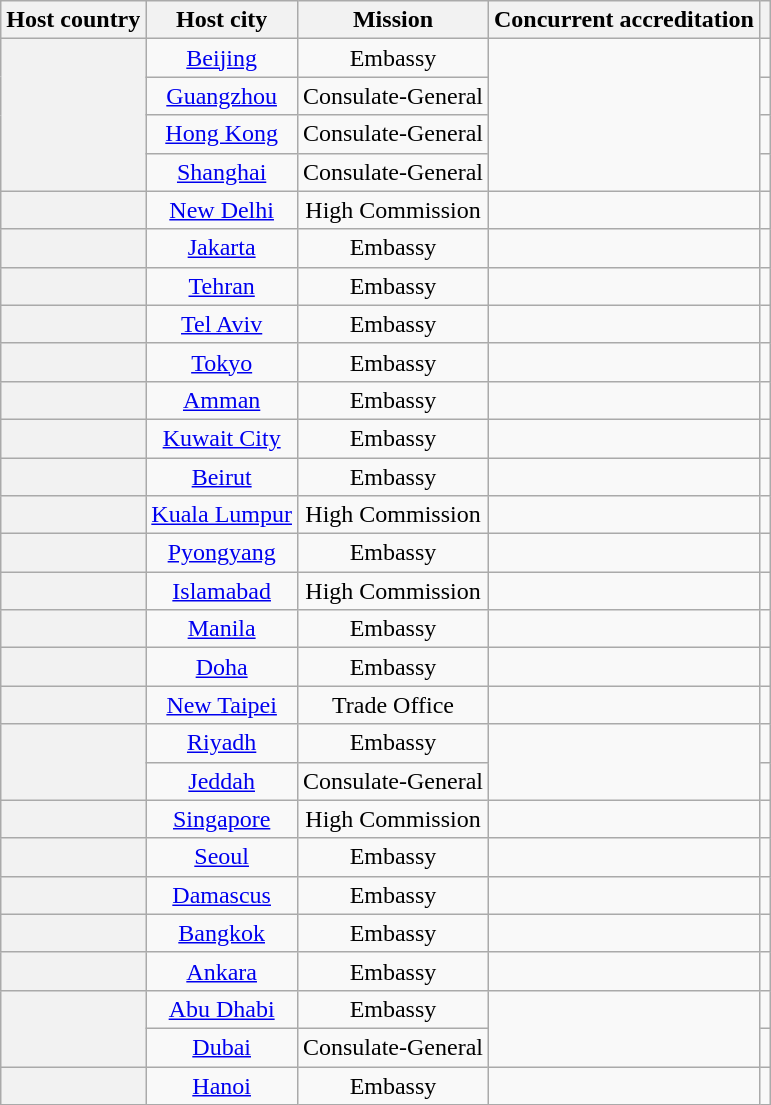<table class="wikitable plainrowheaders" style="text-align:center;">
<tr>
<th scope="col">Host country</th>
<th scope="col">Host city</th>
<th scope="col">Mission</th>
<th scope="col">Concurrent accreditation</th>
<th scope="col"></th>
</tr>
<tr>
<th scope="row" rowspan="4"></th>
<td><a href='#'>Beijing</a></td>
<td>Embassy</td>
<td rowspan="4"></td>
<td></td>
</tr>
<tr>
<td><a href='#'>Guangzhou</a></td>
<td>Consulate-General</td>
<td></td>
</tr>
<tr>
<td><a href='#'>Hong Kong</a></td>
<td>Consulate-General</td>
<td></td>
</tr>
<tr>
<td><a href='#'>Shanghai</a></td>
<td>Consulate-General</td>
<td></td>
</tr>
<tr>
<th scope="row"></th>
<td><a href='#'>New Delhi</a></td>
<td>High Commission</td>
<td></td>
<td></td>
</tr>
<tr>
<th scope="row"></th>
<td><a href='#'>Jakarta</a></td>
<td>Embassy</td>
<td></td>
<td></td>
</tr>
<tr>
<th scope="row"></th>
<td><a href='#'>Tehran</a></td>
<td>Embassy</td>
<td></td>
<td></td>
</tr>
<tr>
<th scope="row"></th>
<td><a href='#'>Tel Aviv</a></td>
<td>Embassy</td>
<td></td>
<td></td>
</tr>
<tr>
<th scope="row"></th>
<td><a href='#'>Tokyo</a></td>
<td>Embassy</td>
<td></td>
<td></td>
</tr>
<tr>
<th scope="row"></th>
<td><a href='#'>Amman</a></td>
<td>Embassy</td>
<td></td>
<td></td>
</tr>
<tr>
<th scope="row"></th>
<td><a href='#'>Kuwait City</a></td>
<td>Embassy</td>
<td></td>
<td></td>
</tr>
<tr>
<th scope="row"></th>
<td><a href='#'>Beirut</a></td>
<td>Embassy</td>
<td></td>
<td></td>
</tr>
<tr>
<th scope="row"></th>
<td><a href='#'>Kuala Lumpur</a></td>
<td>High Commission</td>
<td></td>
<td></td>
</tr>
<tr>
<th scope="row"></th>
<td><a href='#'>Pyongyang</a></td>
<td>Embassy</td>
<td></td>
<td></td>
</tr>
<tr>
<th scope="row"></th>
<td><a href='#'>Islamabad</a></td>
<td>High Commission</td>
<td></td>
<td></td>
</tr>
<tr>
<th scope="row"></th>
<td><a href='#'>Manila</a></td>
<td>Embassy</td>
<td></td>
<td></td>
</tr>
<tr>
<th scope="row"></th>
<td><a href='#'>Doha</a></td>
<td>Embassy</td>
<td></td>
<td></td>
</tr>
<tr>
<th scope="row"></th>
<td><a href='#'>New Taipei</a></td>
<td>Trade Office</td>
<td></td>
<td></td>
</tr>
<tr>
<th scope="row" rowspan="2"></th>
<td><a href='#'>Riyadh</a></td>
<td>Embassy</td>
<td rowspan="2"></td>
<td></td>
</tr>
<tr>
<td><a href='#'>Jeddah</a></td>
<td>Consulate-General</td>
<td></td>
</tr>
<tr>
<th scope="row"></th>
<td><a href='#'>Singapore</a></td>
<td>High Commission</td>
<td></td>
<td></td>
</tr>
<tr>
<th scope="row"></th>
<td><a href='#'>Seoul</a></td>
<td>Embassy</td>
<td></td>
<td></td>
</tr>
<tr>
<th scope="row"></th>
<td><a href='#'>Damascus</a></td>
<td>Embassy</td>
<td></td>
<td></td>
</tr>
<tr>
<th scope="row"></th>
<td><a href='#'>Bangkok</a></td>
<td>Embassy</td>
<td></td>
<td></td>
</tr>
<tr>
<th scope="row"></th>
<td><a href='#'>Ankara</a></td>
<td>Embassy</td>
<td></td>
<td></td>
</tr>
<tr>
<th scope="row" rowspan="2"></th>
<td><a href='#'>Abu Dhabi</a></td>
<td>Embassy</td>
<td rowspan="2"></td>
<td></td>
</tr>
<tr>
<td><a href='#'>Dubai</a></td>
<td>Consulate-General</td>
<td></td>
</tr>
<tr>
<th scope="row"></th>
<td><a href='#'>Hanoi</a></td>
<td>Embassy</td>
<td></td>
<td></td>
</tr>
</table>
